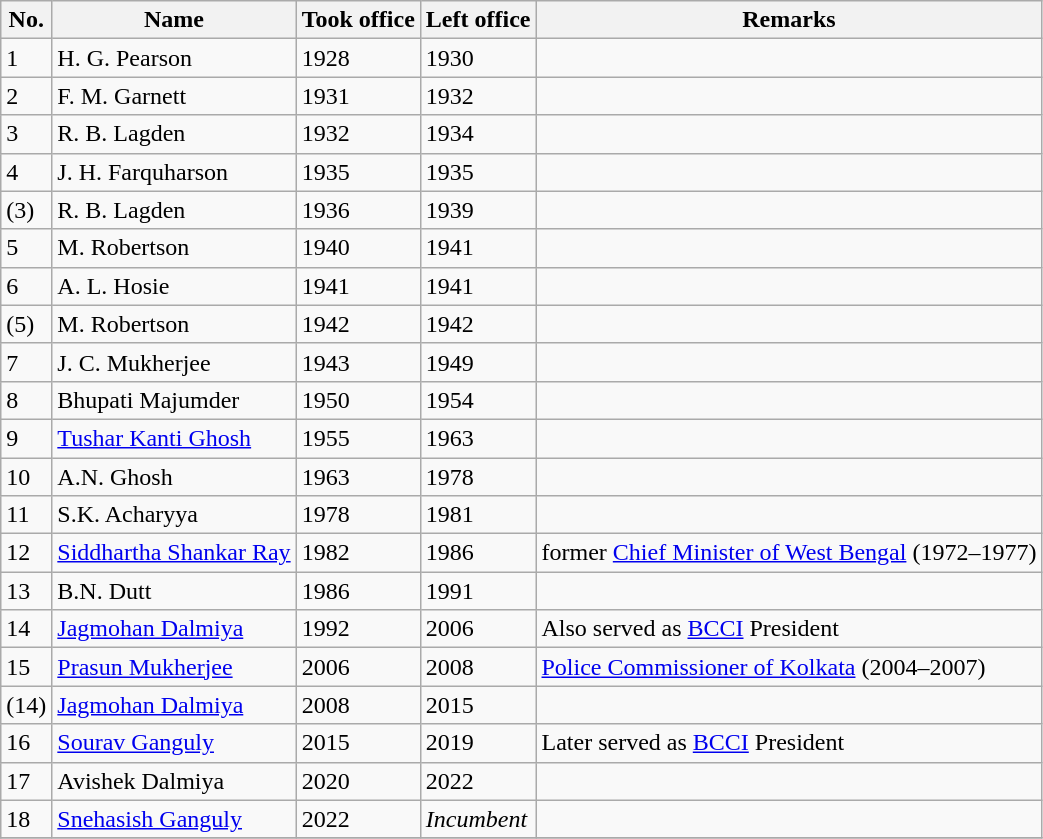<table class="wikitable">
<tr>
<th>No.</th>
<th>Name</th>
<th>Took office</th>
<th>Left office</th>
<th>Remarks</th>
</tr>
<tr>
<td>1</td>
<td>H. G. Pearson</td>
<td>1928</td>
<td>1930</td>
<td></td>
</tr>
<tr>
<td>2</td>
<td>F. M. Garnett</td>
<td>1931</td>
<td>1932</td>
<td></td>
</tr>
<tr>
<td>3</td>
<td>R. B. Lagden</td>
<td>1932</td>
<td>1934</td>
<td></td>
</tr>
<tr>
<td>4</td>
<td>J. H. Farquharson</td>
<td>1935</td>
<td>1935</td>
<td></td>
</tr>
<tr>
<td>(3)</td>
<td>R. B. Lagden</td>
<td>1936</td>
<td>1939</td>
<td></td>
</tr>
<tr>
<td>5</td>
<td>M. Robertson</td>
<td>1940</td>
<td>1941</td>
<td></td>
</tr>
<tr>
<td>6</td>
<td>A. L. Hosie</td>
<td>1941</td>
<td>1941</td>
<td></td>
</tr>
<tr>
<td>(5)</td>
<td>M. Robertson</td>
<td>1942</td>
<td>1942</td>
<td></td>
</tr>
<tr>
<td>7</td>
<td>J. C. Mukherjee</td>
<td>1943</td>
<td>1949</td>
<td></td>
</tr>
<tr>
<td>8</td>
<td>Bhupati Majumder</td>
<td>1950</td>
<td>1954</td>
<td></td>
</tr>
<tr>
<td>9</td>
<td><a href='#'>Tushar Kanti Ghosh</a></td>
<td>1955</td>
<td>1963</td>
<td></td>
</tr>
<tr>
<td>10</td>
<td>A.N. Ghosh</td>
<td>1963</td>
<td>1978</td>
<td></td>
</tr>
<tr>
<td>11</td>
<td>S.K. Acharyya</td>
<td>1978</td>
<td>1981</td>
<td></td>
</tr>
<tr>
<td>12</td>
<td><a href='#'>Siddhartha Shankar Ray</a></td>
<td>1982</td>
<td>1986</td>
<td>former <a href='#'>Chief Minister of West Bengal</a> (1972–1977)</td>
</tr>
<tr>
<td>13</td>
<td>B.N. Dutt</td>
<td>1986</td>
<td>1991</td>
<td></td>
</tr>
<tr>
<td>14</td>
<td><a href='#'>Jagmohan Dalmiya</a></td>
<td>1992</td>
<td>2006</td>
<td>Also served as <a href='#'>BCCI</a> President</td>
</tr>
<tr>
<td>15</td>
<td><a href='#'>Prasun Mukherjee</a></td>
<td>2006</td>
<td>2008</td>
<td><a href='#'>Police Commissioner of Kolkata</a> (2004–2007)</td>
</tr>
<tr>
<td>(14)</td>
<td><a href='#'>Jagmohan Dalmiya</a></td>
<td>2008</td>
<td>2015</td>
<td></td>
</tr>
<tr>
<td>16</td>
<td><a href='#'>Sourav Ganguly</a></td>
<td>2015</td>
<td>2019</td>
<td>Later served as <a href='#'>BCCI</a> President</td>
</tr>
<tr>
<td>17</td>
<td>Avishek Dalmiya</td>
<td>2020</td>
<td>2022</td>
<td></td>
</tr>
<tr>
<td>18</td>
<td><a href='#'>Snehasish Ganguly</a></td>
<td>2022</td>
<td><em>Incumbent</em></td>
<td></td>
</tr>
<tr>
</tr>
</table>
